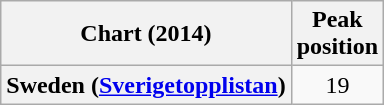<table class="wikitable plainrowheaders"  style="text-align:center">
<tr>
<th scope="col">Chart (2014)</th>
<th scope="col">Peak<br>position</th>
</tr>
<tr>
<th scope="row">Sweden (<a href='#'>Sverigetopplistan</a>)</th>
<td>19</td>
</tr>
</table>
